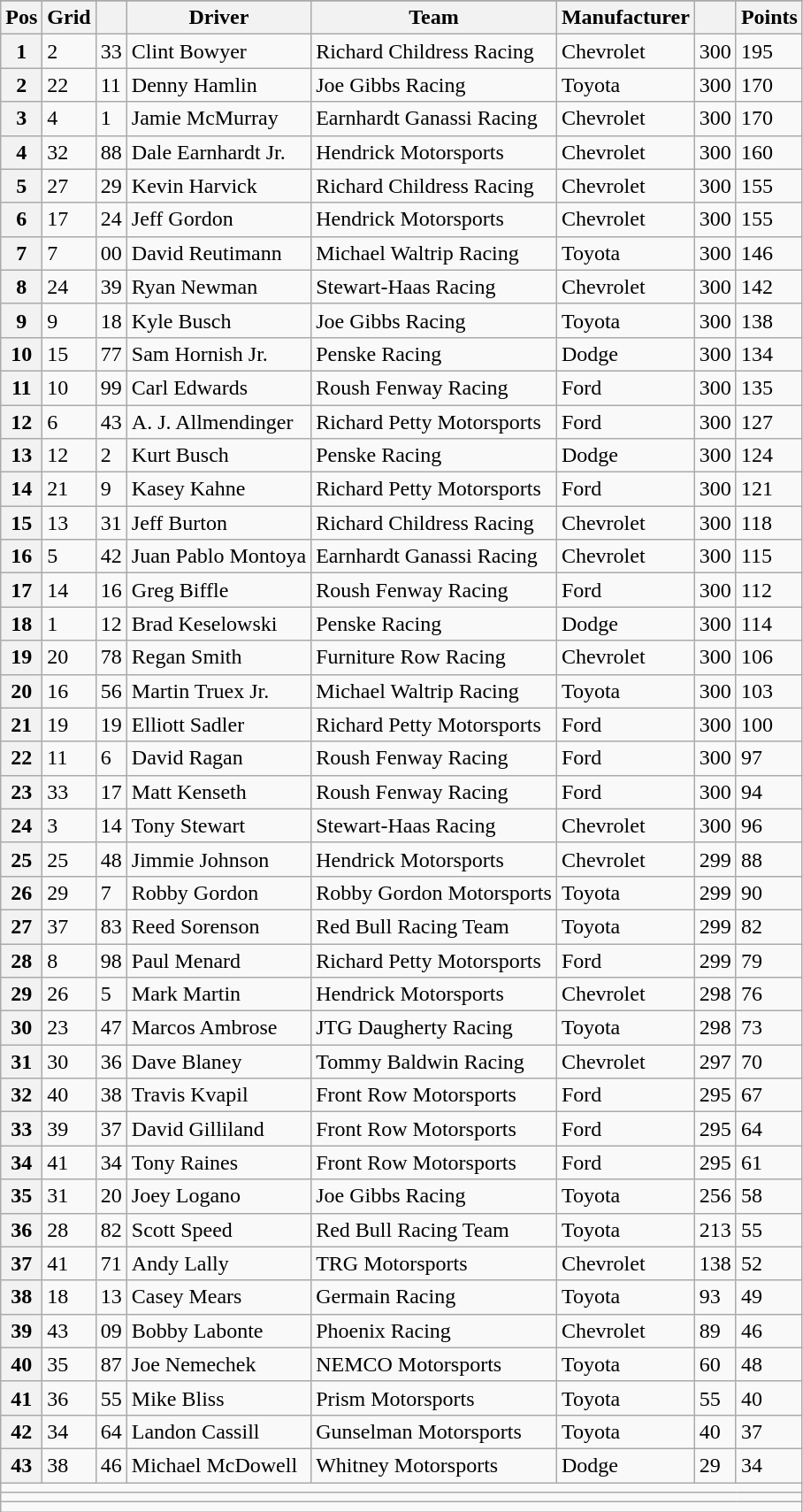<table class="sortable wikitable" border="1">
<tr>
</tr>
<tr>
<th>Pos</th>
<th>Grid</th>
<th></th>
<th>Driver</th>
<th>Team</th>
<th>Manufacturer</th>
<th></th>
<th>Points</th>
</tr>
<tr>
<th scope="row">1</th>
<td>2</td>
<td>33</td>
<td>Clint Bowyer</td>
<td>Richard Childress Racing</td>
<td>Chevrolet</td>
<td>300</td>
<td>195</td>
</tr>
<tr>
<th scope="row">2</th>
<td>22</td>
<td>11</td>
<td>Denny Hamlin</td>
<td>Joe Gibbs Racing</td>
<td>Toyota</td>
<td>300</td>
<td>170</td>
</tr>
<tr>
<th scope="row">3</th>
<td>4</td>
<td>1</td>
<td>Jamie McMurray</td>
<td>Earnhardt Ganassi Racing</td>
<td>Chevrolet</td>
<td>300</td>
<td>170</td>
</tr>
<tr>
<th scope="row">4</th>
<td>32</td>
<td>88</td>
<td>Dale Earnhardt Jr.</td>
<td>Hendrick Motorsports</td>
<td>Chevrolet</td>
<td>300</td>
<td>160</td>
</tr>
<tr>
<th scope="row">5</th>
<td>27</td>
<td>29</td>
<td>Kevin Harvick</td>
<td>Richard Childress Racing</td>
<td>Chevrolet</td>
<td>300</td>
<td>155</td>
</tr>
<tr>
<th scope="row">6</th>
<td>17</td>
<td>24</td>
<td>Jeff Gordon</td>
<td>Hendrick Motorsports</td>
<td>Chevrolet</td>
<td>300</td>
<td>155</td>
</tr>
<tr>
<th scope="row">7</th>
<td>7</td>
<td>00</td>
<td>David Reutimann</td>
<td>Michael Waltrip Racing</td>
<td>Toyota</td>
<td>300</td>
<td>146</td>
</tr>
<tr>
<th scope="row">8</th>
<td>24</td>
<td>39</td>
<td>Ryan Newman</td>
<td>Stewart-Haas Racing</td>
<td>Chevrolet</td>
<td>300</td>
<td>142</td>
</tr>
<tr>
<th scope="row">9</th>
<td>9</td>
<td>18</td>
<td>Kyle Busch</td>
<td>Joe Gibbs Racing</td>
<td>Toyota</td>
<td>300</td>
<td>138</td>
</tr>
<tr>
<th scope="row">10</th>
<td>15</td>
<td>77</td>
<td>Sam Hornish Jr.</td>
<td>Penske Racing</td>
<td>Dodge</td>
<td>300</td>
<td>134</td>
</tr>
<tr>
<th scope="row">11</th>
<td>10</td>
<td>99</td>
<td>Carl Edwards</td>
<td>Roush Fenway Racing</td>
<td>Ford</td>
<td>300</td>
<td>135</td>
</tr>
<tr>
<th scope="row">12</th>
<td>6</td>
<td>43</td>
<td>A. J. Allmendinger</td>
<td>Richard Petty Motorsports</td>
<td>Ford</td>
<td>300</td>
<td>127</td>
</tr>
<tr>
<th scope="row">13</th>
<td>12</td>
<td>2</td>
<td>Kurt Busch</td>
<td>Penske Racing</td>
<td>Dodge</td>
<td>300</td>
<td>124</td>
</tr>
<tr>
<th scope="row">14</th>
<td>21</td>
<td>9</td>
<td>Kasey Kahne</td>
<td>Richard Petty Motorsports</td>
<td>Ford</td>
<td>300</td>
<td>121</td>
</tr>
<tr>
<th scope="row">15</th>
<td>13</td>
<td>31</td>
<td>Jeff Burton</td>
<td>Richard Childress Racing</td>
<td>Chevrolet</td>
<td>300</td>
<td>118</td>
</tr>
<tr>
<th scope="row">16</th>
<td>5</td>
<td>42</td>
<td>Juan Pablo Montoya</td>
<td>Earnhardt Ganassi Racing</td>
<td>Chevrolet</td>
<td>300</td>
<td>115</td>
</tr>
<tr>
<th scope="row">17</th>
<td>14</td>
<td>16</td>
<td>Greg Biffle</td>
<td>Roush Fenway Racing</td>
<td>Ford</td>
<td>300</td>
<td>112</td>
</tr>
<tr>
<th scope="row">18</th>
<td>1</td>
<td>12</td>
<td>Brad Keselowski</td>
<td>Penske Racing</td>
<td>Dodge</td>
<td>300</td>
<td>114</td>
</tr>
<tr>
<th scope="row">19</th>
<td>20</td>
<td>78</td>
<td>Regan Smith</td>
<td>Furniture Row Racing</td>
<td>Chevrolet</td>
<td>300</td>
<td>106</td>
</tr>
<tr>
<th scope="row">20</th>
<td>16</td>
<td>56</td>
<td>Martin Truex Jr.</td>
<td>Michael Waltrip Racing</td>
<td>Toyota</td>
<td>300</td>
<td>103</td>
</tr>
<tr>
<th scope="row">21</th>
<td>19</td>
<td>19</td>
<td>Elliott Sadler</td>
<td>Richard Petty Motorsports</td>
<td>Ford</td>
<td>300</td>
<td>100</td>
</tr>
<tr>
<th scope="row">22</th>
<td>11</td>
<td>6</td>
<td>David Ragan</td>
<td>Roush Fenway Racing</td>
<td>Ford</td>
<td>300</td>
<td>97</td>
</tr>
<tr>
<th scope="row">23</th>
<td>33</td>
<td>17</td>
<td>Matt Kenseth</td>
<td>Roush Fenway Racing</td>
<td>Ford</td>
<td>300</td>
<td>94</td>
</tr>
<tr>
<th scope="row">24</th>
<td>3</td>
<td>14</td>
<td>Tony Stewart</td>
<td>Stewart-Haas Racing</td>
<td>Chevrolet</td>
<td>300</td>
<td>96</td>
</tr>
<tr>
<th scope="row">25</th>
<td>25</td>
<td>48</td>
<td>Jimmie Johnson</td>
<td>Hendrick Motorsports</td>
<td>Chevrolet</td>
<td>299</td>
<td>88</td>
</tr>
<tr>
<th scope="row">26</th>
<td>29</td>
<td>7</td>
<td>Robby Gordon</td>
<td>Robby Gordon Motorsports</td>
<td>Toyota</td>
<td>299</td>
<td>90</td>
</tr>
<tr>
<th scope="row">27</th>
<td>37</td>
<td>83</td>
<td>Reed Sorenson</td>
<td>Red Bull Racing Team</td>
<td>Toyota</td>
<td>299</td>
<td>82</td>
</tr>
<tr>
<th scope="row">28</th>
<td>8</td>
<td>98</td>
<td>Paul Menard</td>
<td>Richard Petty Motorsports</td>
<td>Ford</td>
<td>299</td>
<td>79</td>
</tr>
<tr>
<th scope="row">29</th>
<td>26</td>
<td>5</td>
<td>Mark Martin</td>
<td>Hendrick Motorsports</td>
<td>Chevrolet</td>
<td>298</td>
<td>76</td>
</tr>
<tr>
<th scope="row">30</th>
<td>23</td>
<td>47</td>
<td>Marcos Ambrose</td>
<td>JTG Daugherty Racing</td>
<td>Toyota</td>
<td>298</td>
<td>73</td>
</tr>
<tr>
<th scope="row">31</th>
<td>30</td>
<td>36</td>
<td>Dave Blaney</td>
<td>Tommy Baldwin Racing</td>
<td>Chevrolet</td>
<td>297</td>
<td>70</td>
</tr>
<tr>
<th scope="row">32</th>
<td>40</td>
<td>38</td>
<td>Travis Kvapil</td>
<td>Front Row Motorsports</td>
<td>Ford</td>
<td>295</td>
<td>67</td>
</tr>
<tr>
<th scope="row">33</th>
<td>39</td>
<td>37</td>
<td>David Gilliland</td>
<td>Front Row Motorsports</td>
<td>Ford</td>
<td>295</td>
<td>64</td>
</tr>
<tr>
<th scope="row">34</th>
<td>41</td>
<td>34</td>
<td>Tony Raines</td>
<td>Front Row Motorsports</td>
<td>Ford</td>
<td>295</td>
<td>61</td>
</tr>
<tr>
<th scope="row">35</th>
<td>31</td>
<td>20</td>
<td>Joey Logano</td>
<td>Joe Gibbs Racing</td>
<td>Toyota</td>
<td>256</td>
<td>58</td>
</tr>
<tr>
<th scope="row">36</th>
<td>28</td>
<td>82</td>
<td>Scott Speed</td>
<td>Red Bull Racing Team</td>
<td>Toyota</td>
<td>213</td>
<td>55</td>
</tr>
<tr>
<th scope="row">37</th>
<td>41</td>
<td>71</td>
<td>Andy Lally</td>
<td>TRG Motorsports</td>
<td>Chevrolet</td>
<td>138</td>
<td>52</td>
</tr>
<tr>
<th scope="row">38</th>
<td>18</td>
<td>13</td>
<td>Casey Mears</td>
<td>Germain Racing</td>
<td>Toyota</td>
<td>93</td>
<td>49</td>
</tr>
<tr>
<th scope="row">39</th>
<td>43</td>
<td>09</td>
<td>Bobby Labonte</td>
<td>Phoenix Racing</td>
<td>Chevrolet</td>
<td>89</td>
<td>46</td>
</tr>
<tr>
<th scope="row">40</th>
<td>35</td>
<td>87</td>
<td>Joe Nemechek</td>
<td>NEMCO Motorsports</td>
<td>Toyota</td>
<td>60</td>
<td>48</td>
</tr>
<tr>
<th scope="row">41</th>
<td>36</td>
<td>55</td>
<td>Mike Bliss</td>
<td>Prism Motorsports</td>
<td>Toyota</td>
<td>55</td>
<td>40</td>
</tr>
<tr>
<th scope="row">42</th>
<td>34</td>
<td>64</td>
<td>Landon Cassill</td>
<td>Gunselman Motorsports</td>
<td>Toyota</td>
<td>40</td>
<td>37</td>
</tr>
<tr>
<th scope="row">43</th>
<td>38</td>
<td>46</td>
<td>Michael McDowell</td>
<td>Whitney Motorsports</td>
<td>Dodge</td>
<td>29</td>
<td>34</td>
</tr>
<tr class="sortbottom">
<td colspan="9"></td>
</tr>
<tr>
<td colspan="9"></td>
</tr>
<tr>
<td colspan="9"></td>
</tr>
</table>
